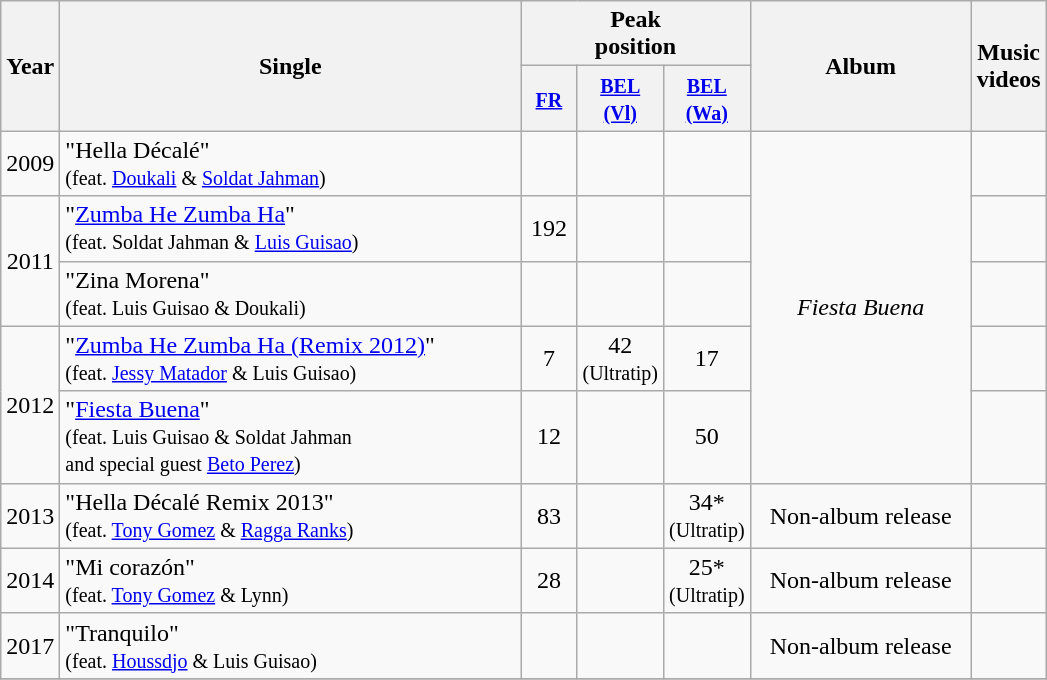<table class="wikitable">
<tr>
<th align="center" rowspan="2">Year</th>
<th align="center" rowspan="2" width="300">Single</th>
<th align="center" colspan="3">Peak<br>position<br></th>
<th align="center" rowspan="2" width="140">Album</th>
<th align="center" rowspan="2" width="40">Music<br>videos</th>
</tr>
<tr>
<th width="30"><small><a href='#'>FR</a></small><br></th>
<th width="30"><small><a href='#'>BEL <br>(Vl)</a></small><br></th>
<th width="30"><small><a href='#'>BEL <br>(Wa)</a></small><br></th>
</tr>
<tr>
<td align="center" rowspan="1">2009</td>
<td>"Hella Décalé" <br><small>(feat. <a href='#'>Doukali</a> & <a href='#'>Soldat Jahman</a>)</small></td>
<td align="center"></td>
<td align="center"></td>
<td align="center"></td>
<td align="center" rowspan="5"><em>Fiesta Buena</em></td>
<td align="center"></td>
</tr>
<tr>
<td align="center" rowspan="2">2011</td>
<td>"<a href='#'>Zumba He Zumba Ha</a>" <br><small>(feat. Soldat Jahman & <a href='#'>Luis Guisao</a>)</small></td>
<td align="center">192</td>
<td align="center"></td>
<td align="center"></td>
<td align="center"></td>
</tr>
<tr>
<td>"Zina Morena" <br><small>(feat. Luis Guisao & Doukali)</small></td>
<td align="center"></td>
<td align="center"></td>
<td align="center"></td>
<td align="center"></td>
</tr>
<tr>
<td align="center" rowspan="2">2012</td>
<td>"<a href='#'>Zumba He Zumba Ha (Remix 2012)</a>" <br><small>(feat. <a href='#'>Jessy Matador</a> & Luis Guisao)</small></td>
<td align="center">7</td>
<td align="center">42 <br><small>(Ultratip)</small></td>
<td align="center">17</td>
<td align="center"></td>
</tr>
<tr>
<td>"<a href='#'>Fiesta Buena</a>" <br><small>(feat. Luis Guisao & Soldat Jahman </small><br><small>and special guest <a href='#'>Beto Perez</a>)</small></td>
<td align="center">12</td>
<td align="center"></td>
<td align="center">50</td>
<td align="center"></td>
</tr>
<tr>
<td align="center" rowspan="1">2013</td>
<td>"Hella Décalé Remix 2013" <br><small>(feat. <a href='#'>Tony Gomez</a> & <a href='#'>Ragga Ranks</a>)</small></td>
<td align="center">83</td>
<td align="center"></td>
<td align="center">34*<br><small>(Ultratip)</small></td>
<td align="center" rowspan="1">Non-album release</td>
<td align="center"></td>
</tr>
<tr>
<td align="center" rowspan="1">2014</td>
<td>"Mi corazón" <br><small>(feat. <a href='#'>Tony Gomez</a> & Lynn)</small></td>
<td align="center">28</td>
<td align="center"></td>
<td align="center">25*<br><small>(Ultratip)</small></td>
<td align="center" rowspan="1">Non-album release</td>
<td align="center"></td>
</tr>
<tr>
<td align="center" rowspan="1">2017</td>
<td>"Tranquilo" <br><small>(feat. <a href='#'>Houssdjo</a> & Luis Guisao)</small></td>
<td align="center"></td>
<td align="center"></td>
<td align="center"></td>
<td align="center" rowspan="1">Non-album release</td>
<td align="center"></td>
</tr>
<tr>
</tr>
</table>
